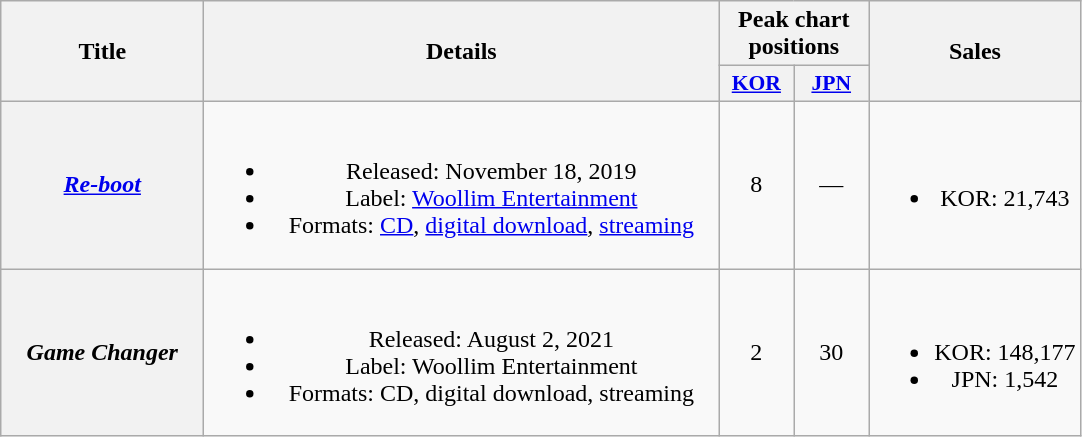<table class="wikitable plainrowheaders" style="text-align:center">
<tr>
<th scope="col" rowspan="2" style="width:8em">Title</th>
<th scope="col" rowspan="2" style="width:21em">Details</th>
<th scope="col" colspan="2" style="width:5em">Peak chart positions</th>
<th scope="col" rowspan="2">Sales</th>
</tr>
<tr>
<th scope="col" style="width:3em;font-size:90%"><a href='#'>KOR</a><br></th>
<th scope="col" style="width:3em;font-size:90%"><a href='#'>JPN</a><br></th>
</tr>
<tr>
<th scope="row"><em><a href='#'>Re-boot</a></em></th>
<td><br><ul><li>Released: November 18, 2019</li><li>Label: <a href='#'>Woollim Entertainment</a></li><li>Formats: <a href='#'>CD</a>, <a href='#'>digital download</a>, <a href='#'>streaming</a></li></ul></td>
<td>8</td>
<td>—</td>
<td><br><ul><li>KOR: 21,743</li></ul></td>
</tr>
<tr>
<th scope="row"><em>Game Changer</em></th>
<td><br><ul><li>Released: August 2, 2021</li><li>Label: Woollim Entertainment</li><li>Formats: CD, digital download, streaming</li></ul></td>
<td>2</td>
<td>30</td>
<td><br><ul><li>KOR: 148,177</li><li>JPN: 1,542</li></ul></td>
</tr>
</table>
